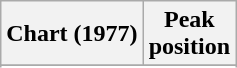<table class="wikitable sortable plainrowheaders">
<tr>
<th>Chart (1977)</th>
<th>Peak<br>position</th>
</tr>
<tr>
</tr>
<tr>
</tr>
</table>
